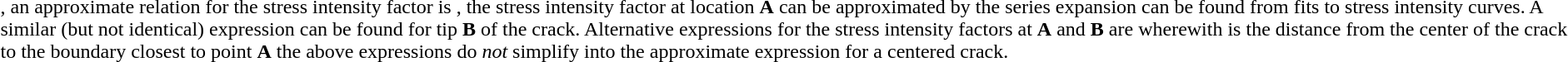<table>
<tr align = "left" valign = "top">
<td><br>, an approximate relation for the stress intensity factor is , the stress intensity factor at location <strong>A</strong> can be approximated by the series expansion can be found from fits to stress intensity curves.  A similar (but not identical) expression can be found for tip <strong>B</strong> of the crack.  Alternative expressions for the stress intensity factors at <strong>A</strong> and <strong>B</strong> are wherewith is the distance from the center of the crack to the boundary closest to point <strong>A</strong> the above expressions do <em>not</em> simplify into the approximate expression for a centered crack.</td>
<td></td>
</tr>
</table>
